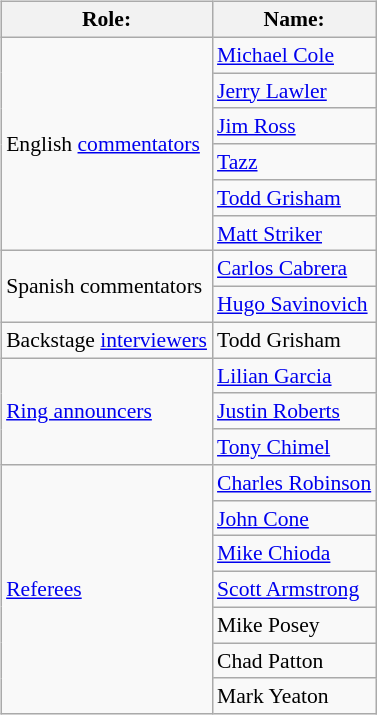<table class=wikitable style="font-size:90%; margin: 0.5em 0 0.5em 1em; float: right; clear: right;">
<tr>
<th>Role:</th>
<th>Name:</th>
</tr>
<tr>
<td rowspan=6>English <a href='#'>commentators</a></td>
<td><a href='#'>Michael Cole</a> </td>
</tr>
<tr>
<td><a href='#'>Jerry Lawler</a> </td>
</tr>
<tr>
<td><a href='#'>Jim Ross</a> </td>
</tr>
<tr>
<td><a href='#'>Tazz</a> </td>
</tr>
<tr>
<td><a href='#'>Todd Grisham</a> </td>
</tr>
<tr>
<td><a href='#'>Matt Striker</a> </td>
</tr>
<tr>
<td rowspan=2>Spanish commentators</td>
<td><a href='#'>Carlos Cabrera</a></td>
</tr>
<tr>
<td><a href='#'>Hugo Savinovich</a></td>
</tr>
<tr>
<td>Backstage <a href='#'>interviewers</a></td>
<td>Todd Grisham</td>
</tr>
<tr>
<td rowspan=3><a href='#'>Ring announcers</a></td>
<td><a href='#'>Lilian Garcia</a> </td>
</tr>
<tr>
<td><a href='#'>Justin Roberts</a> </td>
</tr>
<tr>
<td><a href='#'>Tony Chimel</a> </td>
</tr>
<tr>
<td rowspan=7><a href='#'>Referees</a></td>
<td><a href='#'>Charles Robinson</a></td>
</tr>
<tr>
<td><a href='#'>John Cone</a></td>
</tr>
<tr>
<td><a href='#'>Mike Chioda</a></td>
</tr>
<tr>
<td><a href='#'>Scott Armstrong</a></td>
</tr>
<tr>
<td>Mike Posey</td>
</tr>
<tr>
<td>Chad Patton</td>
</tr>
<tr>
<td>Mark Yeaton</td>
</tr>
</table>
